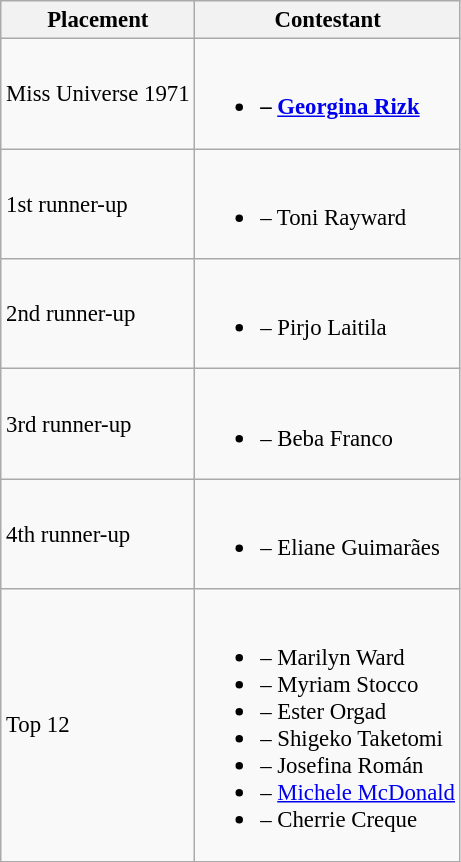<table class="wikitable sortable" style="font-size:95%;">
<tr>
<th>Placement</th>
<th>Contestant</th>
</tr>
<tr>
<td>Miss Universe 1971</td>
<td><br><ul><li><strong> – <a href='#'>Georgina Rizk</a></strong></li></ul></td>
</tr>
<tr>
<td>1st runner-up</td>
<td><br><ul><li> – Toni Rayward<strong></strong></li></ul></td>
</tr>
<tr>
<td>2nd runner-up</td>
<td><br><ul><li> – Pirjo Laitila<strong></strong></li></ul></td>
</tr>
<tr>
<td>3rd runner-up</td>
<td><br><ul><li> – Beba Franco<strong></strong></li></ul></td>
</tr>
<tr>
<td>4th runner-up</td>
<td><br><ul><li> – Eliane Guimarães<strong></strong></li></ul></td>
</tr>
<tr>
<td>Top 12</td>
<td><br><ul><li> – Marilyn Ward<strong></strong></li><li> – Myriam Stocco<strong></strong></li><li> – Ester Orgad<strong></strong></li><li> – Shigeko Taketomi<strong></strong></li><li> – Josefina Román<strong></strong></li><li> – <a href='#'>Michele McDonald</a><strong></strong></li><li> – Cherrie Creque<strong></strong></li></ul></td>
</tr>
</table>
